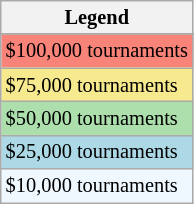<table class="wikitable" style="font-size:85%;">
<tr>
<th>Legend</th>
</tr>
<tr>
</tr>
<tr style="background:#f88379;">
<td>$100,000 tournaments</td>
</tr>
<tr style="background:#f7e98e;">
<td>$75,000 tournaments</td>
</tr>
<tr style="background:#addfad;">
<td>$50,000 tournaments</td>
</tr>
<tr style="background:lightblue;">
<td>$25,000 tournaments</td>
</tr>
<tr style="background:#f0f8ff;">
<td>$10,000 tournaments</td>
</tr>
</table>
